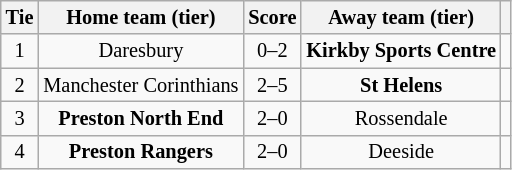<table class="wikitable" style="text-align:center; font-size:85%">
<tr>
<th>Tie</th>
<th>Home team (tier)</th>
<th>Score</th>
<th>Away team (tier)</th>
<th></th>
</tr>
<tr>
<td align="center">1</td>
<td>Daresbury</td>
<td align="center">0–2</td>
<td><strong>Kirkby Sports Centre</strong></td>
<td></td>
</tr>
<tr>
<td align="center">2</td>
<td>Manchester Corinthians</td>
<td align="center">2–5</td>
<td><strong>St Helens</strong></td>
<td></td>
</tr>
<tr>
<td align="center">3</td>
<td><strong>Preston North End</strong></td>
<td align="center">2–0</td>
<td>Rossendale</td>
<td></td>
</tr>
<tr>
<td align="center">4</td>
<td><strong>Preston Rangers</strong></td>
<td align="center">2–0</td>
<td>Deeside</td>
<td></td>
</tr>
</table>
